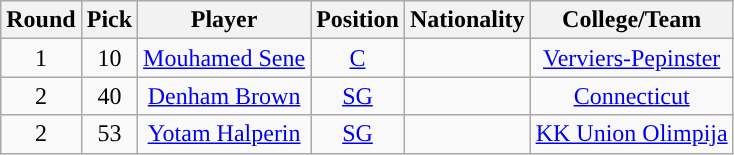<table class="wikitable sortable sortable">
<tr>
<th>Round</th>
<th>Pick</th>
<th>Player</th>
<th>Position</th>
<th>Nationality</th>
<th>College/Team</th>
</tr>
<tr style="text-align: center">
<td>1</td>
<td>10</td>
<td><a href='#'>Mouhamed Sene</a></td>
<td><a href='#'>C</a></td>
<td></td>
<td><a href='#'>Verviers-Pepinster</a></td>
</tr>
<tr style="text-align: center">
<td>2</td>
<td>40</td>
<td><a href='#'>Denham Brown</a></td>
<td><a href='#'>SG</a></td>
<td></td>
<td><a href='#'>Connecticut</a></td>
</tr>
<tr style="text-align: center">
<td>2</td>
<td>53</td>
<td><a href='#'>Yotam Halperin</a></td>
<td><a href='#'>SG</a></td>
<td></td>
<td><a href='#'>KK Union Olimpija</a></td>
</tr>
</table>
